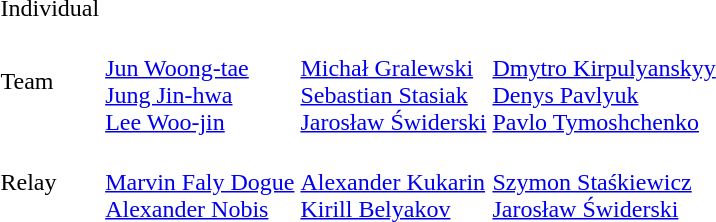<table>
<tr>
<td>Individual</td>
<td></td>
<td></td>
<td></td>
</tr>
<tr>
<td>Team</td>
<td><br><a href='#'>Jun Woong-tae</a><br><a href='#'>Jung Jin-hwa</a><br><a href='#'>Lee Woo-jin</a></td>
<td><br><a href='#'>Michał Gralewski</a><br><a href='#'>Sebastian Stasiak</a><br><a href='#'>Jarosław Świderski</a></td>
<td><br><a href='#'>Dmytro Kirpulyanskyy</a><br><a href='#'>Denys Pavlyuk</a><br><a href='#'>Pavlo Tymoshchenko</a></td>
</tr>
<tr>
<td>Relay</td>
<td><br><a href='#'>Marvin Faly Dogue</a><br><a href='#'>Alexander Nobis</a></td>
<td><br><a href='#'>Alexander Kukarin</a><br><a href='#'>Kirill Belyakov</a></td>
<td><br><a href='#'>Szymon Staśkiewicz</a><br><a href='#'>Jarosław Świderski</a></td>
</tr>
</table>
